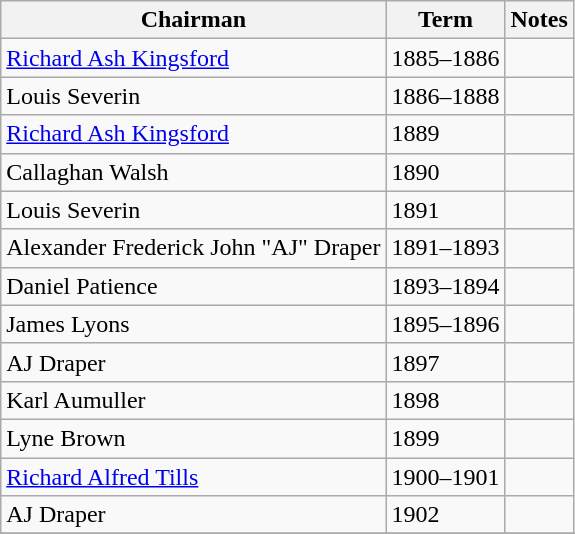<table class="wikitable">
<tr>
<th>Chairman</th>
<th>Term</th>
<th>Notes</th>
</tr>
<tr>
<td><a href='#'>Richard Ash Kingsford</a></td>
<td>1885–1886</td>
<td></td>
</tr>
<tr>
<td>Louis Severin</td>
<td>1886–1888</td>
<td></td>
</tr>
<tr>
<td><a href='#'>Richard Ash Kingsford</a></td>
<td>1889</td>
<td></td>
</tr>
<tr>
<td>Callaghan Walsh</td>
<td>1890</td>
<td></td>
</tr>
<tr>
<td>Louis Severin</td>
<td>1891</td>
<td></td>
</tr>
<tr>
<td>Alexander Frederick John "AJ" Draper</td>
<td>1891–1893</td>
<td></td>
</tr>
<tr>
<td>Daniel Patience</td>
<td>1893–1894</td>
<td></td>
</tr>
<tr>
<td>James Lyons</td>
<td>1895–1896</td>
<td></td>
</tr>
<tr>
<td>AJ Draper</td>
<td>1897</td>
<td></td>
</tr>
<tr>
<td>Karl Aumuller</td>
<td>1898</td>
<td></td>
</tr>
<tr>
<td>Lyne Brown</td>
<td>1899</td>
<td></td>
</tr>
<tr>
<td><a href='#'>Richard Alfred Tills</a></td>
<td>1900–1901</td>
<td></td>
</tr>
<tr>
<td>AJ Draper</td>
<td>1902</td>
<td></td>
</tr>
<tr>
</tr>
</table>
